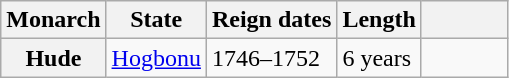<table class="wikitable">
<tr>
<th>Monarch</th>
<th>State</th>
<th>Reign dates</th>
<th>Length</th>
<th class="unsortable" width="50px"></th>
</tr>
<tr>
<th>Hude</th>
<td><a href='#'>Hogbonu</a></td>
<td>1746–1752</td>
<td>6 years</td>
<td></td>
</tr>
</table>
